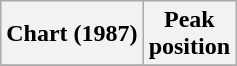<table class="wikitable plainrowheaders">
<tr>
<th scope="col">Chart (1987)</th>
<th scope="col">Peak<br>position</th>
</tr>
<tr>
</tr>
</table>
